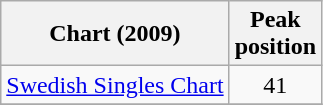<table class="wikitable sortable">
<tr>
<th align="left">Chart (2009)</th>
<th align="left">Peak<br>position</th>
</tr>
<tr>
<td align="left"><a href='#'>Swedish Singles Chart</a></td>
<td align="center">41</td>
</tr>
<tr>
</tr>
</table>
